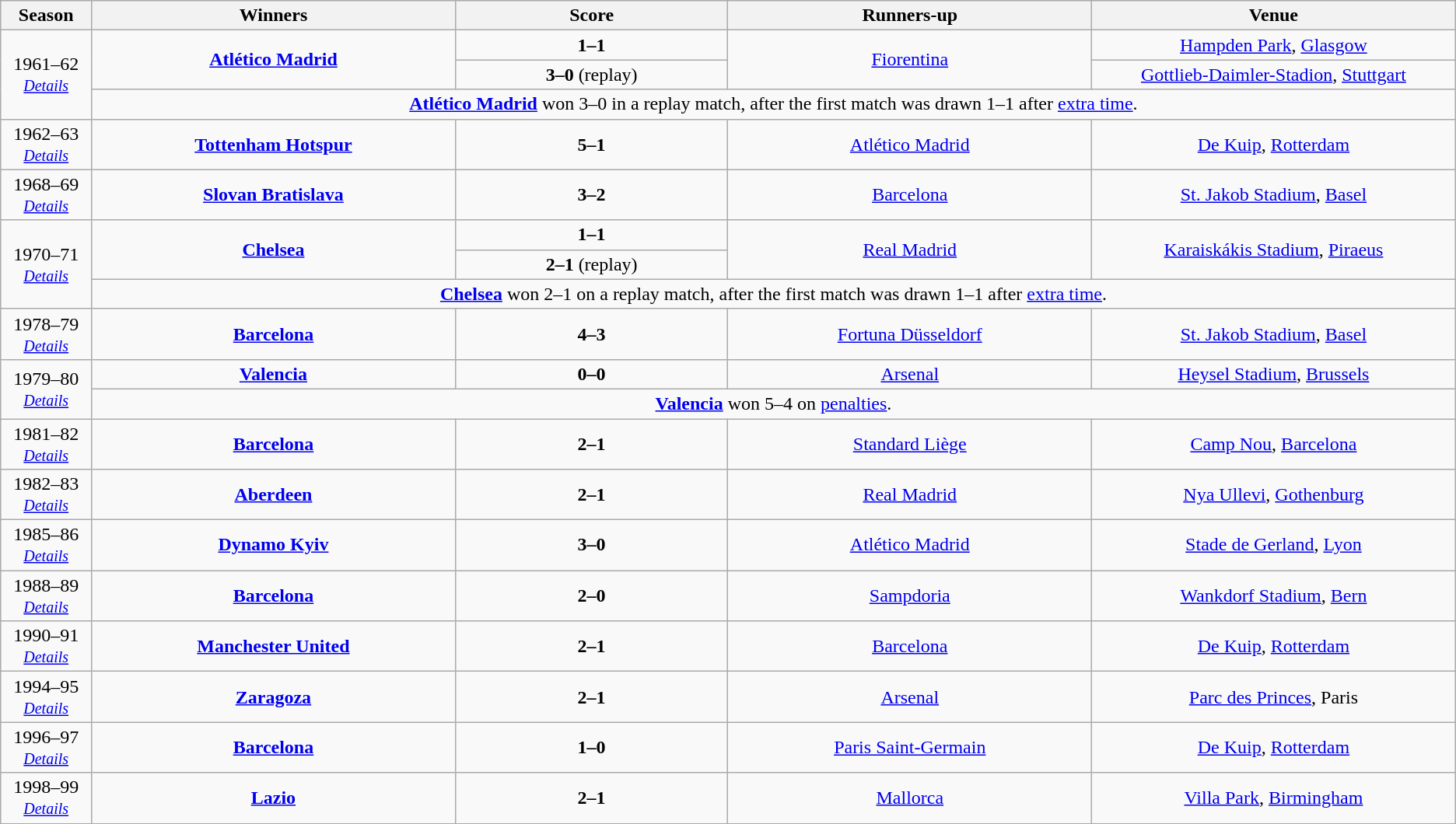<table class="wikitable" style="text-align: center;">
<tr>
<th width=5%>Season</th>
<th width=20%>Winners</th>
<th width=15%>Score</th>
<th width=20%>Runners-up</th>
<th width=20%>Venue</th>
</tr>
<tr>
<td rowspan="3">1961–62<br><small><em><a href='#'>Details</a></em></small></td>
<td rowspan="2"> <strong><a href='#'>Atlético Madrid</a></strong></td>
<td><strong>1–1 </strong></td>
<td rowspan="2"> <a href='#'>Fiorentina</a></td>
<td><a href='#'>Hampden Park</a>, <a href='#'>Glasgow</a></td>
</tr>
<tr>
<td><strong>3–0</strong> (replay)</td>
<td><a href='#'>Gottlieb-Daimler-Stadion</a>, <a href='#'>Stuttgart</a></td>
</tr>
<tr>
<td colspan="4"><strong><a href='#'>Atlético Madrid</a></strong> won 3–0 in a replay match, after the first match was drawn 1–1 after <a href='#'>extra time</a>.</td>
</tr>
<tr>
<td>1962–63<br><small><em><a href='#'>Details</a></em></small></td>
<td> <strong><a href='#'>Tottenham Hotspur</a></strong></td>
<td><strong>5–1</strong></td>
<td> <a href='#'>Atlético Madrid</a></td>
<td><a href='#'>De Kuip</a>, <a href='#'>Rotterdam</a></td>
</tr>
<tr>
<td>1968–69<br><small><em><a href='#'>Details</a></em></small></td>
<td> <strong><a href='#'>Slovan Bratislava</a></strong></td>
<td><strong>3–2</strong></td>
<td> <a href='#'>Barcelona</a></td>
<td><a href='#'>St. Jakob Stadium</a>, <a href='#'>Basel</a></td>
</tr>
<tr>
<td rowspan="3">1970–71<br><small><em><a href='#'>Details</a></em></small></td>
<td rowspan="2"> <strong><a href='#'>Chelsea</a></strong></td>
<td><strong>1–1 </strong></td>
<td rowspan="2"> <a href='#'>Real Madrid</a></td>
<td rowspan="2"><a href='#'>Karaiskákis Stadium</a>, <a href='#'>Piraeus</a></td>
</tr>
<tr>
<td><strong>2–1 </strong> (replay)</td>
</tr>
<tr>
<td colspan="4"><strong><a href='#'>Chelsea</a></strong> won 2–1 on a replay match, after the first match was drawn 1–1 after <a href='#'>extra time</a>.</td>
</tr>
<tr>
<td>1978–79<br><small><em><a href='#'>Details</a></em></small></td>
<td> <strong><a href='#'>Barcelona</a></strong></td>
<td><strong>4–3 </strong></td>
<td> <a href='#'>Fortuna Düsseldorf</a></td>
<td><a href='#'>St. Jakob Stadium</a>, <a href='#'>Basel</a></td>
</tr>
<tr>
<td rowspan="2">1979–80<br><small><em><a href='#'>Details</a></em></small></td>
<td> <strong><a href='#'>Valencia</a></strong></td>
<td><strong>0–0 </strong></td>
<td> <a href='#'>Arsenal</a></td>
<td><a href='#'>Heysel Stadium</a>, <a href='#'>Brussels</a></td>
</tr>
<tr>
<td colspan="4"><strong><a href='#'>Valencia</a></strong> won 5–4 on <a href='#'>penalties</a>.</td>
</tr>
<tr>
<td>1981–82<br><small><em><a href='#'>Details</a></em></small></td>
<td> <strong><a href='#'>Barcelona</a></strong></td>
<td><strong>2–1</strong></td>
<td> <a href='#'>Standard Liège</a></td>
<td><a href='#'>Camp Nou</a>, <a href='#'>Barcelona</a></td>
</tr>
<tr>
<td>1982–83<br><small><em><a href='#'>Details</a></em></small></td>
<td> <strong><a href='#'>Aberdeen</a></strong></td>
<td><strong>2–1 </strong></td>
<td> <a href='#'>Real Madrid</a></td>
<td><a href='#'>Nya Ullevi</a>, <a href='#'>Gothenburg</a></td>
</tr>
<tr>
<td>1985–86<br><small><em><a href='#'>Details</a></em></small></td>
<td> <strong><a href='#'>Dynamo Kyiv</a></strong></td>
<td><strong>3–0</strong></td>
<td> <a href='#'>Atlético Madrid</a></td>
<td><a href='#'>Stade de Gerland</a>, <a href='#'>Lyon</a></td>
</tr>
<tr>
<td>1988–89<br><small><em><a href='#'>Details</a></em></small></td>
<td> <strong><a href='#'>Barcelona</a></strong></td>
<td><strong>2–0</strong></td>
<td> <a href='#'>Sampdoria</a></td>
<td><a href='#'>Wankdorf Stadium</a>, <a href='#'>Bern</a></td>
</tr>
<tr>
<td>1990–91<br><small><em><a href='#'>Details</a></em></small></td>
<td> <strong><a href='#'>Manchester United</a></strong></td>
<td><strong>2–1</strong></td>
<td> <a href='#'>Barcelona</a></td>
<td><a href='#'>De Kuip</a>, <a href='#'>Rotterdam</a></td>
</tr>
<tr>
<td>1994–95<br><small><em><a href='#'>Details</a></em></small></td>
<td> <strong><a href='#'>Zaragoza</a></strong></td>
<td><strong>2–1 </strong></td>
<td> <a href='#'>Arsenal</a></td>
<td><a href='#'>Parc des Princes</a>, Paris</td>
</tr>
<tr>
<td>1996–97<br><small><em><a href='#'>Details</a></em></small></td>
<td> <strong><a href='#'>Barcelona</a></strong></td>
<td><strong>1–0</strong></td>
<td> <a href='#'>Paris Saint-Germain</a></td>
<td><a href='#'>De Kuip</a>, <a href='#'>Rotterdam</a></td>
</tr>
<tr>
<td>1998–99<br><small><em><a href='#'>Details</a></em></small></td>
<td> <strong><a href='#'>Lazio</a></strong></td>
<td><strong>2–1</strong></td>
<td> <a href='#'>Mallorca</a></td>
<td><a href='#'>Villa Park</a>, <a href='#'>Birmingham</a></td>
</tr>
</table>
